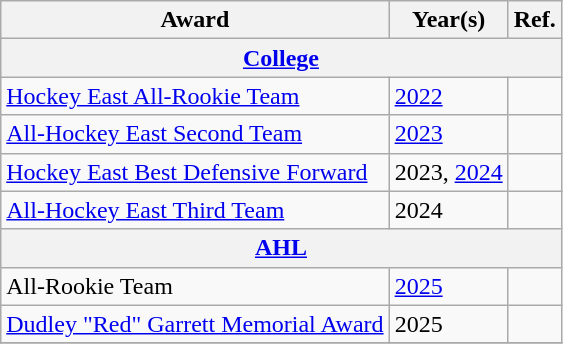<table class="wikitable">
<tr>
<th>Award</th>
<th>Year(s)</th>
<th>Ref.</th>
</tr>
<tr>
<th colspan="3"><a href='#'>College</a></th>
</tr>
<tr>
<td><a href='#'>Hockey East All-Rookie Team</a></td>
<td><a href='#'>2022</a></td>
<td></td>
</tr>
<tr>
<td><a href='#'>All-Hockey East Second Team</a></td>
<td><a href='#'>2023</a></td>
<td></td>
</tr>
<tr>
<td><a href='#'>Hockey East Best Defensive Forward</a></td>
<td>2023, <a href='#'>2024</a></td>
<td></td>
</tr>
<tr>
<td><a href='#'>All-Hockey East Third Team</a></td>
<td>2024</td>
<td></td>
</tr>
<tr>
<th colspan="4"><a href='#'>AHL</a></th>
</tr>
<tr>
<td>All-Rookie Team</td>
<td><a href='#'>2025</a></td>
<td></td>
</tr>
<tr>
<td><a href='#'>Dudley "Red" Garrett Memorial Award</a></td>
<td>2025</td>
<td></td>
</tr>
<tr>
</tr>
</table>
